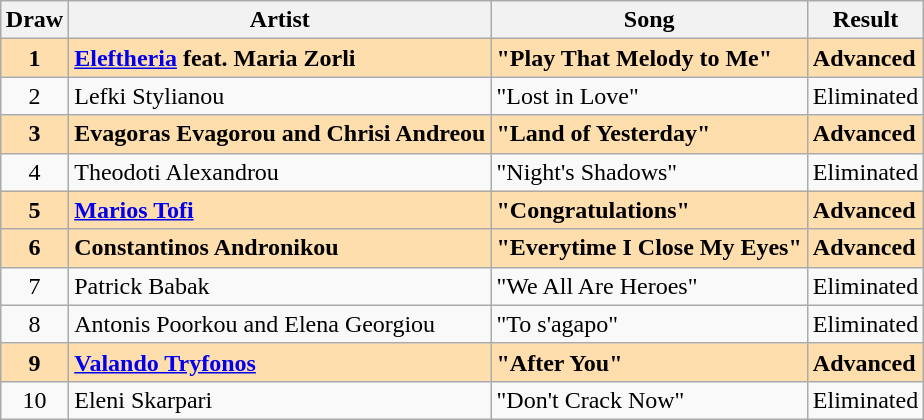<table class="sortable wikitable" style="margin: 1em auto 1em auto; text-align:center;">
<tr>
<th>Draw</th>
<th>Artist</th>
<th>Song</th>
<th>Result</th>
</tr>
<tr style="font-weight:bold; background:navajowhite;">
<td>1</td>
<td align="left"><a href='#'>Eleftheria</a> feat. Maria Zorli</td>
<td align="left">"Play That Melody to Me"</td>
<td align="left">Advanced</td>
</tr>
<tr>
<td>2</td>
<td align="left">Lefki Stylianou</td>
<td align="left">"Lost in Love"</td>
<td align="left">Eliminated</td>
</tr>
<tr style="font-weight:bold; background:navajowhite;">
<td>3</td>
<td align="left">Evagoras Evagorou and Chrisi Andreou</td>
<td align="left">"Land of Yesterday"</td>
<td align="left">Advanced</td>
</tr>
<tr>
<td>4</td>
<td align="left">Theodoti Alexandrou</td>
<td align="left">"Night's Shadows"</td>
<td align="left">Eliminated</td>
</tr>
<tr style="font-weight:bold; background:navajowhite;">
<td>5</td>
<td align="left"><a href='#'>Marios Tofi</a></td>
<td align="left">"Congratulations"</td>
<td align="left">Advanced</td>
</tr>
<tr style="font-weight:bold; background:navajowhite;">
<td>6</td>
<td align="left">Constantinos Andronikou</td>
<td align="left">"Everytime I Close My Eyes"</td>
<td align="left">Advanced</td>
</tr>
<tr>
<td>7</td>
<td align="left">Patrick Babak</td>
<td align="left">"We All Are Heroes"</td>
<td align="left">Eliminated</td>
</tr>
<tr>
<td>8</td>
<td align="left">Antonis Poorkou and Elena Georgiou</td>
<td align="left">"To s'agapo"</td>
<td align="left">Eliminated</td>
</tr>
<tr style="font-weight:bold; background:navajowhite;">
<td>9</td>
<td align="left"><a href='#'>Valando Tryfonos</a></td>
<td align="left">"After You"</td>
<td align="left">Advanced</td>
</tr>
<tr>
<td>10</td>
<td align="left">Eleni Skarpari</td>
<td align="left">"Don't Crack Now"</td>
<td align="left">Eliminated</td>
</tr>
</table>
